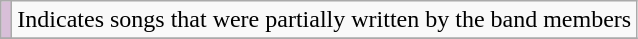<table class="wikitable">
<tr>
<th scope="row" style="background:#D8BFD8"></th>
<td>Indicates songs that were partially written by the band members</td>
</tr>
<tr>
</tr>
</table>
